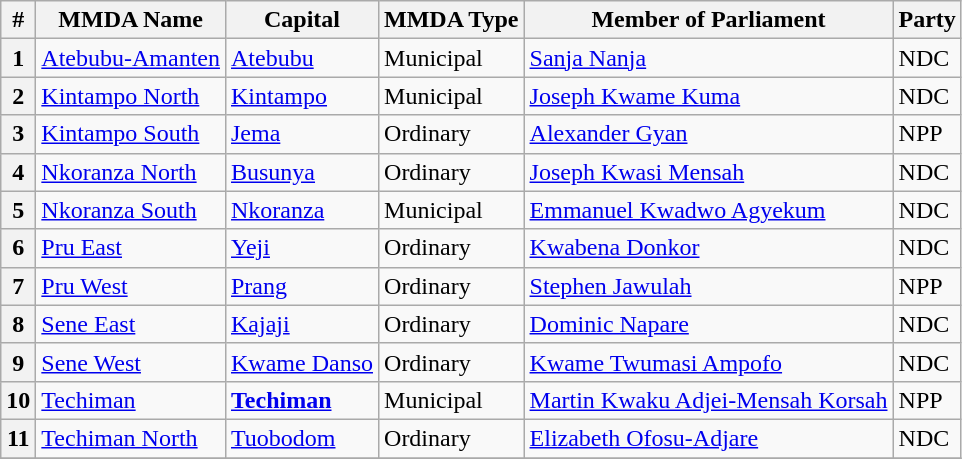<table class="wikitable sortable">
<tr>
<th>#</th>
<th>MMDA Name</th>
<th>Capital</th>
<th>MMDA Type</th>
<th>Member of Parliament</th>
<th>Party</th>
</tr>
<tr>
<th>1</th>
<td><a href='#'>Atebubu-Amanten</a></td>
<td><a href='#'>Atebubu</a></td>
<td>Municipal</td>
<td><a href='#'>Sanja Nanja</a></td>
<td>NDC</td>
</tr>
<tr>
<th>2</th>
<td><a href='#'>Kintampo North</a></td>
<td><a href='#'>Kintampo</a></td>
<td>Municipal</td>
<td><a href='#'>Joseph Kwame Kuma</a></td>
<td>NDC</td>
</tr>
<tr>
<th>3</th>
<td><a href='#'>Kintampo South</a></td>
<td><a href='#'>Jema</a></td>
<td>Ordinary</td>
<td><a href='#'>Alexander Gyan</a></td>
<td>NPP</td>
</tr>
<tr>
<th>4</th>
<td><a href='#'>Nkoranza North</a></td>
<td><a href='#'>Busunya</a></td>
<td>Ordinary</td>
<td><a href='#'>Joseph Kwasi Mensah</a></td>
<td>NDC</td>
</tr>
<tr>
<th>5</th>
<td><a href='#'>Nkoranza South</a></td>
<td><a href='#'>Nkoranza</a></td>
<td>Municipal</td>
<td><a href='#'>Emmanuel Kwadwo Agyekum</a></td>
<td>NDC</td>
</tr>
<tr>
<th>6</th>
<td><a href='#'>Pru East</a></td>
<td><a href='#'>Yeji</a></td>
<td>Ordinary</td>
<td><a href='#'>Kwabena Donkor</a></td>
<td>NDC</td>
</tr>
<tr>
<th>7</th>
<td><a href='#'>Pru West</a></td>
<td><a href='#'>Prang</a></td>
<td>Ordinary</td>
<td><a href='#'>Stephen Jawulah</a></td>
<td>NPP</td>
</tr>
<tr>
<th>8</th>
<td><a href='#'>Sene East</a></td>
<td><a href='#'>Kajaji</a></td>
<td>Ordinary</td>
<td><a href='#'>Dominic Napare</a></td>
<td>NDC</td>
</tr>
<tr>
<th>9</th>
<td><a href='#'>Sene West</a></td>
<td><a href='#'>Kwame Danso</a></td>
<td>Ordinary</td>
<td><a href='#'>Kwame Twumasi Ampofo</a></td>
<td>NDC</td>
</tr>
<tr>
<th>10</th>
<td><a href='#'>Techiman</a></td>
<td><strong><a href='#'>Techiman</a></strong></td>
<td>Municipal</td>
<td><a href='#'>Martin Kwaku Adjei-Mensah Korsah</a></td>
<td>NPP</td>
</tr>
<tr>
<th>11</th>
<td><a href='#'>Techiman North</a></td>
<td><a href='#'>Tuobodom</a></td>
<td>Ordinary</td>
<td><a href='#'>Elizabeth Ofosu-Adjare</a></td>
<td>NDC</td>
</tr>
<tr>
</tr>
</table>
